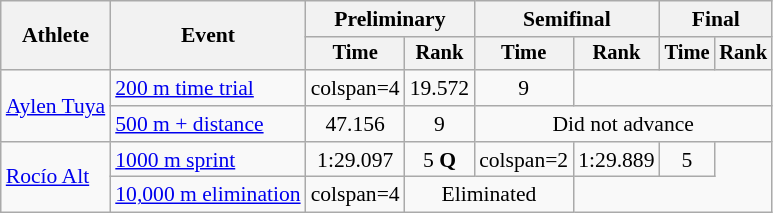<table class=wikitable style=font-size:90%;text-align:center>
<tr>
<th rowspan=2>Athlete</th>
<th rowspan=2>Event</th>
<th colspan=2>Preliminary</th>
<th colspan=2>Semifinal</th>
<th colspan=2>Final</th>
</tr>
<tr style=font-size:95%>
<th>Time</th>
<th>Rank</th>
<th>Time</th>
<th>Rank</th>
<th>Time</th>
<th>Rank</th>
</tr>
<tr>
<td rowspan=2 align=left><a href='#'>Aylen Tuya</a></td>
<td align=left><a href='#'>200 m time trial</a></td>
<td>colspan=4 </td>
<td>19.572</td>
<td>9</td>
</tr>
<tr>
<td align=left><a href='#'>500 m + distance</a></td>
<td>47.156</td>
<td>9</td>
<td colspan=4>Did not advance</td>
</tr>
<tr>
<td rowspan=2 align=left><a href='#'>Rocío Alt</a></td>
<td align=left><a href='#'>1000 m sprint</a></td>
<td>1:29.097</td>
<td>5 <strong>Q</strong></td>
<td>colspan=2 </td>
<td>1:29.889</td>
<td>5</td>
</tr>
<tr>
<td align=left><a href='#'>10,000 m elimination</a></td>
<td>colspan=4 </td>
<td colspan=2>Eliminated</td>
</tr>
</table>
